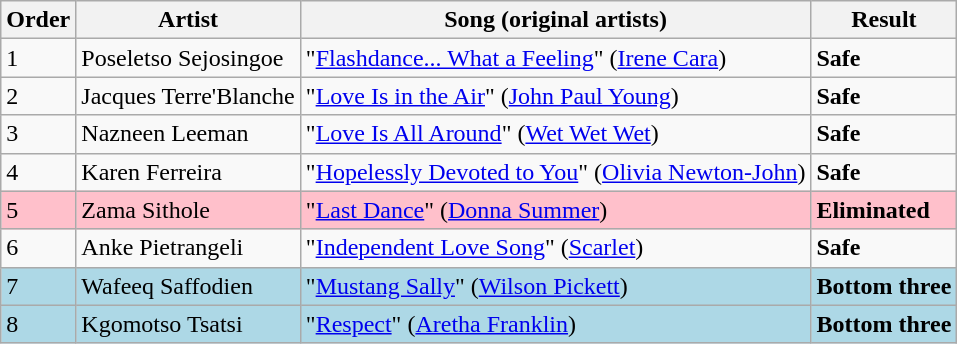<table class=wikitable>
<tr>
<th>Order</th>
<th>Artist</th>
<th>Song (original artists)</th>
<th>Result</th>
</tr>
<tr>
<td>1</td>
<td>Poseletso Sejosingoe</td>
<td>"<a href='#'>Flashdance... What a Feeling</a>" (<a href='#'>Irene Cara</a>)</td>
<td><strong>Safe</strong></td>
</tr>
<tr>
<td>2</td>
<td>Jacques Terre'Blanche</td>
<td>"<a href='#'>Love Is in the Air</a>" (<a href='#'>John Paul Young</a>)</td>
<td><strong>Safe</strong></td>
</tr>
<tr>
<td>3</td>
<td>Nazneen Leeman</td>
<td>"<a href='#'>Love Is All Around</a>" (<a href='#'>Wet Wet Wet</a>)</td>
<td><strong>Safe</strong></td>
</tr>
<tr>
<td>4</td>
<td>Karen Ferreira</td>
<td>"<a href='#'>Hopelessly Devoted to You</a>" (<a href='#'>Olivia Newton-John</a>)</td>
<td><strong>Safe</strong></td>
</tr>
<tr style="background:pink;">
<td>5</td>
<td>Zama Sithole</td>
<td>"<a href='#'>Last Dance</a>" (<a href='#'>Donna Summer</a>)</td>
<td><strong>Eliminated</strong></td>
</tr>
<tr>
<td>6</td>
<td>Anke Pietrangeli</td>
<td>"<a href='#'>Independent Love Song</a>" (<a href='#'>Scarlet</a>)</td>
<td><strong>Safe</strong></td>
</tr>
<tr style="background:lightblue;">
<td>7</td>
<td>Wafeeq Saffodien</td>
<td>"<a href='#'>Mustang Sally</a>" (<a href='#'>Wilson Pickett</a>)</td>
<td><strong>Bottom three</strong></td>
</tr>
<tr style="background:lightblue;">
<td>8</td>
<td>Kgomotso Tsatsi</td>
<td>"<a href='#'>Respect</a>" (<a href='#'>Aretha Franklin</a>)</td>
<td><strong>Bottom three</strong></td>
</tr>
</table>
